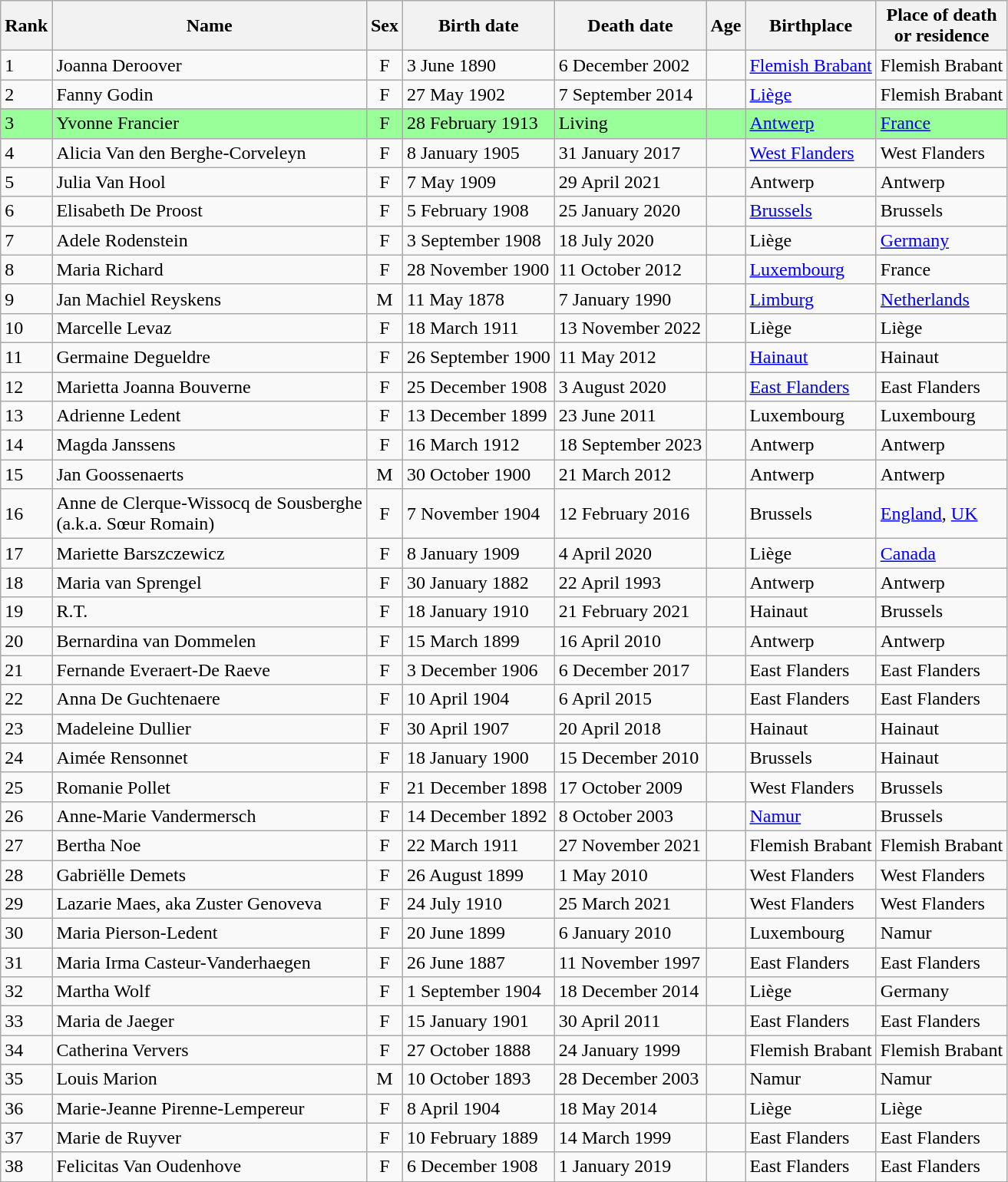<table class="wikitable sortable">
<tr>
<th>Rank</th>
<th>Name</th>
<th>Sex</th>
<th data-sort-type="date">Birth date</th>
<th data-sort-type="date">Death date</th>
<th>Age</th>
<th>Birthplace</th>
<th>Place of death <br> or residence</th>
</tr>
<tr>
<td>1</td>
<td data-sort-value="Deroover">Joanna Deroover</td>
<td align=center>F</td>
<td>3 June 1890</td>
<td>6 December 2002</td>
<td></td>
<td><a href='#'>Flemish Brabant</a></td>
<td>Flemish Brabant</td>
</tr>
<tr>
<td>2</td>
<td data-sort-value="Godin">Fanny Godin</td>
<td align=center>F</td>
<td>27 May 1902</td>
<td>7 September 2014</td>
<td></td>
<td><a href='#'>Liège</a></td>
<td>Flemish Brabant</td>
</tr>
<tr>
</tr>
<tr bgcolor=99FF99>
<td>3</td>
<td data-sort-value="Francier">Yvonne Francier</td>
<td align=center>F</td>
<td>28 February 1913</td>
<td>Living</td>
<td></td>
<td><a href='#'>Antwerp</a></td>
<td><a href='#'>France</a></td>
</tr>
<tr>
<td>4</td>
<td data-sort-value="Van den Berghe">Alicia Van den Berghe-Corveleyn</td>
<td align=center>F</td>
<td>8 January 1905</td>
<td>31 January 2017</td>
<td></td>
<td><a href='#'>West Flanders</a></td>
<td>West Flanders</td>
</tr>
<tr>
<td>5</td>
<td data-sort-value="Van Hool">Julia Van Hool</td>
<td align=center>F</td>
<td>7 May 1909</td>
<td>29 April 2021</td>
<td></td>
<td>Antwerp</td>
<td>Antwerp</td>
</tr>
<tr>
<td>6</td>
<td data-sort-value="De Proost">Elisabeth De Proost</td>
<td align=center>F</td>
<td>5 February 1908</td>
<td>25 January 2020</td>
<td></td>
<td><a href='#'>Brussels</a></td>
<td>Brussels</td>
</tr>
<tr>
<td>7</td>
<td data-sort-value="Rodenstein">Adele Rodenstein</td>
<td align=center>F</td>
<td>3 September 1908</td>
<td>18 July 2020</td>
<td></td>
<td>Liège</td>
<td><a href='#'>Germany</a></td>
</tr>
<tr>
<td>8</td>
<td data-sort-value="Richard">Maria Richard</td>
<td align=center>F</td>
<td>28 November 1900</td>
<td>11 October 2012</td>
<td></td>
<td><a href='#'>Luxembourg</a></td>
<td>France</td>
</tr>
<tr>
<td>9</td>
<td data-sort-value="Reyskens">Jan Machiel Reyskens</td>
<td align=center>M</td>
<td>11 May 1878</td>
<td>7 January 1990</td>
<td></td>
<td><a href='#'>Limburg</a></td>
<td><a href='#'>Netherlands</a></td>
</tr>
<tr>
<td>10</td>
<td data-sort-value="Levaz">Marcelle Levaz</td>
<td align=center>F</td>
<td>18 March 1911</td>
<td>13 November 2022</td>
<td></td>
<td>Liège</td>
<td>Liège</td>
</tr>
<tr>
<td>11</td>
<td data-sort-value="Degueldre">Germaine Degueldre</td>
<td align=center>F</td>
<td nowrap>26 September 1900</td>
<td>11 May 2012</td>
<td></td>
<td><a href='#'>Hainaut</a></td>
<td>Hainaut</td>
</tr>
<tr>
<td>12</td>
<td data-sort-value="Bouverne">Marietta Joanna Bouverne</td>
<td align=center>F</td>
<td>25 December 1908</td>
<td>3 August 2020</td>
<td></td>
<td><a href='#'>East Flanders</a></td>
<td>East Flanders</td>
</tr>
<tr>
<td>13</td>
<td data-sort-value="Ledent">Adrienne Ledent</td>
<td align=center>F</td>
<td>13 December 1899</td>
<td>23 June 2011</td>
<td></td>
<td>Luxembourg</td>
<td>Luxembourg</td>
</tr>
<tr>
<td>14</td>
<td data-sort-value="Janssens">Magda Janssens</td>
<td align=center>F</td>
<td>16 March 1912</td>
<td>18 September 2023</td>
<td></td>
<td>Antwerp</td>
<td>Antwerp</td>
</tr>
<tr>
<td>15</td>
<td data-sort-value="Goossenaerts">Jan Goossenaerts</td>
<td align=center>M</td>
<td>30 October 1900</td>
<td>21 March 2012</td>
<td></td>
<td>Antwerp</td>
<td>Antwerp</td>
</tr>
<tr>
<td>16</td>
<td data-sort-value="de Clerque">Anne de Clerque-Wissocq de Sousberghe<br>(a.k.a. Sœur Romain)</td>
<td align=center>F</td>
<td>7 November 1904</td>
<td>12 February 2016</td>
<td></td>
<td>Brussels</td>
<td><a href='#'>England</a>, <a href='#'>UK</a></td>
</tr>
<tr>
<td>17</td>
<td data-sort-value="Barszczewicz">Mariette Barszczewicz</td>
<td align=center>F</td>
<td>8 January 1909</td>
<td>4 April 2020</td>
<td></td>
<td>Liège</td>
<td><a href='#'>Canada</a></td>
</tr>
<tr>
<td>18</td>
<td data-sort-value="van Sprengel">Maria van Sprengel</td>
<td align=center>F</td>
<td>30 January 1882</td>
<td>22 April 1993</td>
<td></td>
<td>Antwerp</td>
<td>Antwerp</td>
</tr>
<tr>
<td>19</td>
<td data-sort-value"T.">R.T. </td>
<td align=center>F</td>
<td>18 January 1910</td>
<td>21 February 2021</td>
<td></td>
<td>Hainaut</td>
<td>Brussels</td>
</tr>
<tr>
<td>20</td>
<td data-sort-value="van Dommelen">Bernardina van Dommelen</td>
<td align=center>F</td>
<td>15 March 1899</td>
<td>16 April 2010</td>
<td></td>
<td>Antwerp</td>
<td>Antwerp</td>
</tr>
<tr>
<td>21</td>
<td data-sort-value="Everaert">Fernande Everaert-De Raeve</td>
<td align=center>F</td>
<td>3 December 1906</td>
<td>6 December 2017</td>
<td></td>
<td>East Flanders</td>
<td>East Flanders</td>
</tr>
<tr>
<td>22</td>
<td data-sort-value="De Guchtenaere">Anna De Guchtenaere</td>
<td align=center>F</td>
<td>10 April 1904</td>
<td>6 April 2015</td>
<td></td>
<td>East Flanders</td>
<td>East Flanders</td>
</tr>
<tr>
<td>23</td>
<td data-sort-value="Dullier">Madeleine Dullier</td>
<td align=center>F</td>
<td>30 April 1907</td>
<td>20 April 2018</td>
<td></td>
<td>Hainaut</td>
<td>Hainaut</td>
</tr>
<tr>
<td>24</td>
<td data-sort-value="Rensonnet">Aimée Rensonnet</td>
<td align=center>F</td>
<td>18 January 1900</td>
<td>15 December 2010</td>
<td></td>
<td>Brussels</td>
<td>Hainaut</td>
</tr>
<tr>
<td>25</td>
<td data-sort-value="Pollet">Romanie Pollet</td>
<td align=center>F</td>
<td>21 December 1898</td>
<td>17 October 2009</td>
<td></td>
<td>West Flanders</td>
<td>Brussels</td>
</tr>
<tr>
<td>26</td>
<td data-sort-value="Vandermersch">Anne-Marie Vandermersch</td>
<td align=center>F</td>
<td>14 December 1892</td>
<td>8 October 2003</td>
<td></td>
<td><a href='#'>Namur</a></td>
<td>Brussels</td>
</tr>
<tr>
<td>27</td>
<td data-sort-value="Noe">Bertha Noe</td>
<td align=center>F</td>
<td>22 March 1911</td>
<td>27 November 2021</td>
<td></td>
<td>Flemish Brabant</td>
<td>Flemish Brabant</td>
</tr>
<tr>
<td>28</td>
<td data-sort-value="Demets">Gabriëlle Demets</td>
<td align=center>F</td>
<td>26 August 1899</td>
<td>1 May 2010</td>
<td></td>
<td>West Flanders</td>
<td>West Flanders</td>
</tr>
<tr>
<td>29</td>
<td data-sort-value="Maes">Lazarie Maes, aka Zuster Genoveva</td>
<td align=center>F</td>
<td>24 July 1910</td>
<td>25 March 2021</td>
<td></td>
<td>West Flanders</td>
<td>West Flanders</td>
</tr>
<tr>
<td>30</td>
<td data-sort-value="Pierson">Maria Pierson-Ledent</td>
<td align=center>F</td>
<td>20 June 1899</td>
<td>6 January 2010</td>
<td></td>
<td>Luxembourg</td>
<td>Namur</td>
</tr>
<tr>
<td>31</td>
<td data-sort-value="Casteur">Maria Irma Casteur-Vanderhaegen</td>
<td align=center>F</td>
<td>26 June 1887</td>
<td nowrap>11 November 1997</td>
<td></td>
<td>East Flanders</td>
<td>East Flanders</td>
</tr>
<tr>
<td>32</td>
<td data-sort-value="Wolf">Martha Wolf</td>
<td align=center>F</td>
<td>1 September 1904</td>
<td>18 December 2014</td>
<td></td>
<td>Liège</td>
<td>Germany</td>
</tr>
<tr>
<td>33</td>
<td data-sort-value="de Jaeger">Maria de Jaeger</td>
<td align=center>F</td>
<td>15 January 1901</td>
<td>30 April 2011</td>
<td></td>
<td>East Flanders</td>
<td>East Flanders</td>
</tr>
<tr>
<td>34</td>
<td data-sort-value="Ververs">Catherina Ververs</td>
<td align=center>F</td>
<td>27 October 1888</td>
<td>24 January 1999</td>
<td></td>
<td>Flemish Brabant</td>
<td>Flemish Brabant</td>
</tr>
<tr>
<td>35</td>
<td data-sort-value="Marion">Louis Marion</td>
<td align=center>M</td>
<td>10 October 1893</td>
<td>28 December 2003</td>
<td></td>
<td>Namur</td>
<td>Namur</td>
</tr>
<tr>
<td>36</td>
<td data-sort-value="Pirenne">Marie-Jeanne Pirenne-Lempereur</td>
<td align=center>F</td>
<td>8 April 1904</td>
<td>18 May 2014</td>
<td></td>
<td>Liège</td>
<td>Liège</td>
</tr>
<tr>
<td>37</td>
<td data-sort-value="de Ruyver">Marie de Ruyver</td>
<td align=center>F</td>
<td>10 February 1889</td>
<td>14 March 1999</td>
<td></td>
<td>East Flanders</td>
<td>East Flanders</td>
</tr>
<tr>
<td>38</td>
<td data-sort-value="Van Oudenhove">Felicitas Van Oudenhove</td>
<td align=center>F</td>
<td>6 December 1908</td>
<td>1 January 2019</td>
<td></td>
<td>East Flanders</td>
<td>East Flanders</td>
</tr>
<tr>
</tr>
</table>
